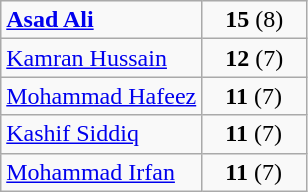<table class="wikitable">
<tr>
<td><strong> <a href='#'>Asad Ali</a></strong></td>
<td>    <strong>15</strong> (8)   </td>
</tr>
<tr>
<td><a href='#'>Kamran Hussain</a></td>
<td>    <strong>12</strong> (7)   </td>
</tr>
<tr>
<td><a href='#'>Mohammad Hafeez</a></td>
<td>    <strong>11</strong> (7)   </td>
</tr>
<tr>
<td><a href='#'>Kashif Siddiq</a></td>
<td>    <strong>11</strong> (7)   </td>
</tr>
<tr>
<td><a href='#'>Mohammad Irfan</a></td>
<td>    <strong>11</strong> (7)   </td>
</tr>
</table>
